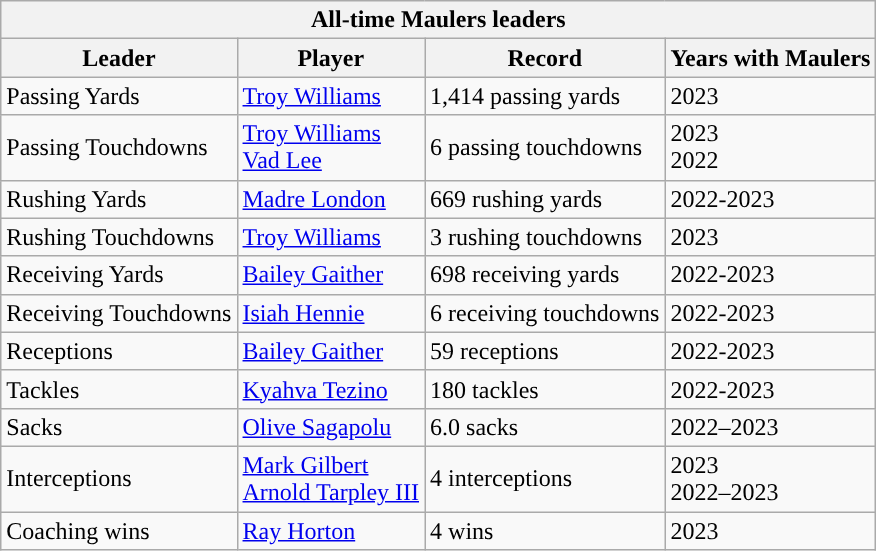<table class="wikitable">
<tr>
<th colspan="5">All-time Maulers leaders</th>
</tr>
<tr>
<th>Leader</th>
<th>Player</th>
<th>Record</th>
<th>Years with Maulers</th>
</tr>
<tr>
<td>Passing Yards</td>
<td><a href='#'>Troy Williams</a></td>
<td>1,414 passing yards</td>
<td>2023</td>
</tr>
<tr>
<td>Passing Touchdowns</td>
<td><a href='#'>Troy Williams</a><br><a href='#'>Vad Lee</a></td>
<td>6 passing touchdowns</td>
<td>2023<br>2022</td>
</tr>
<tr>
<td>Rushing Yards</td>
<td><a href='#'>Madre London</a></td>
<td>669 rushing yards</td>
<td>2022-2023</td>
</tr>
<tr>
<td>Rushing Touchdowns</td>
<td><a href='#'>Troy Williams</a></td>
<td>3 rushing touchdowns</td>
<td>2023</td>
</tr>
<tr>
<td>Receiving Yards</td>
<td><a href='#'>Bailey Gaither</a></td>
<td>698 receiving yards</td>
<td>2022-2023</td>
</tr>
<tr>
<td>Receiving Touchdowns</td>
<td><a href='#'>Isiah Hennie</a></td>
<td>6 receiving touchdowns</td>
<td>2022-2023</td>
</tr>
<tr>
<td>Receptions</td>
<td><a href='#'>Bailey Gaither</a></td>
<td>59 receptions</td>
<td>2022-2023</td>
</tr>
<tr>
<td>Tackles</td>
<td><a href='#'>Kyahva Tezino</a></td>
<td>180 tackles</td>
<td>2022-2023</td>
</tr>
<tr>
<td>Sacks</td>
<td><a href='#'>Olive Sagapolu</a></td>
<td>6.0 sacks</td>
<td>2022–2023</td>
</tr>
<tr>
<td>Interceptions</td>
<td><a href='#'>Mark Gilbert</a><br><a href='#'>Arnold Tarpley III</a></td>
<td>4 interceptions</td>
<td>2023<br>2022–2023</td>
</tr>
<tr>
<td>Coaching wins</td>
<td><a href='#'>Ray Horton</a></td>
<td>4 wins</td>
<td>2023</td>
</tr>
</table>
